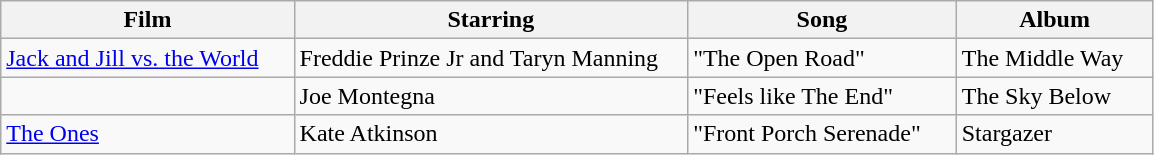<table class="wikitable">
<tr>
<th>Film</th>
<th>Starring</th>
<th>Song</th>
<th>Album</th>
</tr>
<tr>
<td><a href='#'>Jack and Jill vs. the World</a>     </td>
<td>Freddie Prinze Jr and Taryn Manning    </td>
<td>"The Open Road"    </td>
<td>The Middle Way    </td>
</tr>
<tr>
<td></td>
<td>Joe Montegna</td>
<td>"Feels like The End"</td>
<td>The Sky Below</td>
</tr>
<tr>
<td><a href='#'>The Ones</a></td>
<td>Kate Atkinson</td>
<td>"Front Porch Serenade"     </td>
<td>Stargazer</td>
</tr>
</table>
